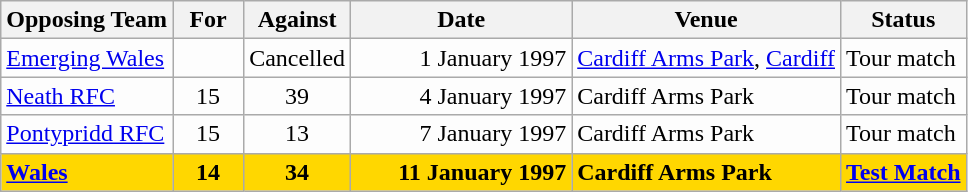<table class=wikitable>
<tr>
<th>Opposing Team</th>
<th>For</th>
<th>Against</th>
<th>Date</th>
<th>Venue</th>
<th>Status</th>
</tr>
<tr bgcolor=#fdfdfd>
<td><a href='#'>Emerging Wales</a></td>
<td align=center width=40></td>
<td align=center width=40>Cancelled</td>
<td width=140 align=right>1 January 1997</td>
<td><a href='#'>Cardiff Arms Park</a>, <a href='#'>Cardiff</a></td>
<td>Tour match</td>
</tr>
<tr bgcolor=#fdfdfd>
<td><a href='#'>Neath RFC</a></td>
<td align=center width=40>15</td>
<td align=center width=40>39</td>
<td width=140 align=right>4 January 1997</td>
<td>Cardiff Arms Park</td>
<td>Tour match</td>
</tr>
<tr bgcolor=#fdfdfd>
<td><a href='#'>Pontypridd RFC</a></td>
<td align=center width=40>15</td>
<td align=center width=40>13</td>
<td width=140 align=right>7 January 1997</td>
<td>Cardiff Arms Park</td>
<td>Tour match</td>
</tr>
<tr bgcolor=gold>
<td><strong><a href='#'>Wales</a></strong></td>
<td align=center width=40><strong>14</strong></td>
<td align=center width=40><strong>34</strong></td>
<td width=140 align=right><strong>11 January 1997</strong></td>
<td><strong>Cardiff Arms Park</strong></td>
<td><strong><a href='#'>Test Match</a></strong></td>
</tr>
</table>
